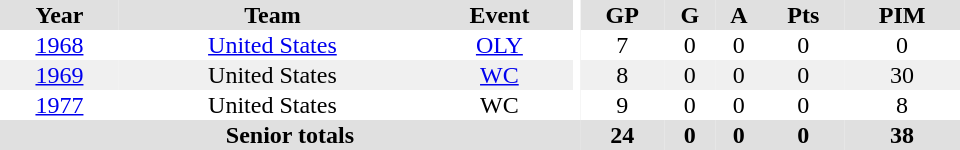<table border="0" cellpadding="1" cellspacing="0" ID="Table3" style="text-align:center; width:40em">
<tr bgcolor="#e0e0e0">
<th>Year</th>
<th>Team</th>
<th>Event</th>
<th rowspan="102" bgcolor="#ffffff"></th>
<th>GP</th>
<th>G</th>
<th>A</th>
<th>Pts</th>
<th>PIM</th>
</tr>
<tr>
<td><a href='#'>1968</a></td>
<td><a href='#'>United States</a></td>
<td><a href='#'>OLY</a></td>
<td>7</td>
<td>0</td>
<td>0</td>
<td>0</td>
<td>0</td>
</tr>
<tr bgcolor="#f0f0f0">
<td><a href='#'>1969</a></td>
<td>United States</td>
<td><a href='#'>WC</a></td>
<td>8</td>
<td>0</td>
<td>0</td>
<td>0</td>
<td>30</td>
</tr>
<tr>
<td><a href='#'>1977</a></td>
<td>United States</td>
<td>WC</td>
<td>9</td>
<td>0</td>
<td>0</td>
<td>0</td>
<td>8</td>
</tr>
<tr bgcolor="#e0e0e0">
<th colspan="4">Senior totals</th>
<th>24</th>
<th>0</th>
<th>0</th>
<th>0</th>
<th>38</th>
</tr>
</table>
